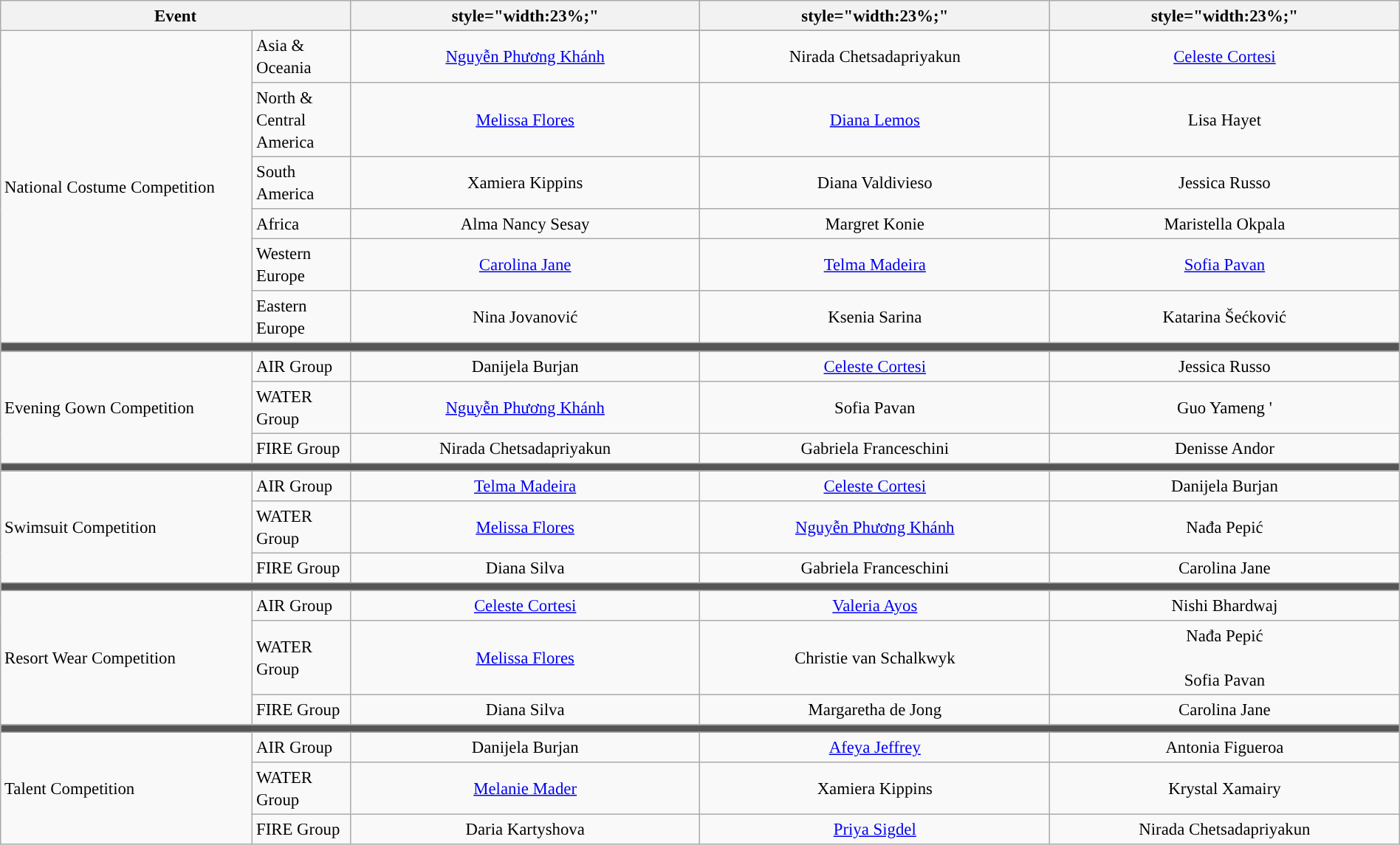<table class="wikitable" style="line-height:20px; width:100%; font-size: 95%">
<tr>
<th colspan=2 style="width:25%;">Event</th>
<th>style="width:23%;" </th>
<th>style="width:23%;" </th>
<th>style="width:23%;" </th>
</tr>
<tr>
<td scope="row" rowspan=7 style="width:18%;">National Costume Competition</td>
</tr>
<tr>
<td>Asia & Oceania</td>
<td align="center"><a href='#'>Nguyễn Phương Khánh</a><br></td>
<td align="center">Nirada Chetsadapriyakun<br></td>
<td align="center"><a href='#'>Celeste Cortesi</a><br></td>
</tr>
<tr>
<td>North & Central America</td>
<td align="center"><a href='#'>Melissa Flores</a><br></td>
<td align="center"><a href='#'>Diana Lemos</a><br></td>
<td align="center">Lisa Hayet<br></td>
</tr>
<tr>
<td>South America</td>
<td align="center">Xamiera Kippins<br></td>
<td align="center">Diana Valdivieso<br></td>
<td align="center">Jessica Russo<br></td>
</tr>
<tr>
<td>Africa</td>
<td align="center">Alma Nancy Sesay<br></td>
<td align="center">Margret Konie<br></td>
<td align="center">Maristella Okpala<br></td>
</tr>
<tr>
<td>Western Europe</td>
<td align="center"><a href='#'>Carolina Jane</a><br></td>
<td align="center"><a href='#'>Telma Madeira</a><br></td>
<td align="center"><a href='#'>Sofia Pavan</a><br></td>
</tr>
<tr>
<td>Eastern Europe</td>
<td align="center">Nina Jovanović<br></td>
<td align="center">Ksenia Sarina<br></td>
<td align="center">Katarina Šećković<br></td>
</tr>
<tr bgcolor=#555>
<td colspan=5></td>
</tr>
<tr>
<td scope="row" rowspan=4 style="width:18%;">Evening Gown Competition</td>
</tr>
<tr>
<td>AIR Group</td>
<td align="center">Danijela Burjan<br></td>
<td align="center"><a href='#'>Celeste Cortesi</a><br></td>
<td align="center">Jessica Russo<br></td>
</tr>
<tr>
<td>WATER Group</td>
<td align="center"><a href='#'>Nguyễn Phương Khánh</a><br></td>
<td align="center">Sofia Pavan <br></td>
<td align="center">Guo Yameng '<br></td>
</tr>
<tr>
<td>FIRE Group</td>
<td align="center">Nirada Chetsadapriyakun<br></td>
<td align="center">Gabriela Franceschini<br></td>
<td align="center">Denisse Andor<br></td>
</tr>
<tr bgcolor=#555>
<td colspan=5></td>
</tr>
<tr>
<td scope="row" rowspan=4 style="width:18%;">Swimsuit Competition</td>
</tr>
<tr>
<td>AIR Group</td>
<td align="center"><a href='#'>Telma Madeira</a><br></td>
<td align="center"><a href='#'>Celeste Cortesi</a><br></td>
<td align="center">Danijela Burjan<br></td>
</tr>
<tr>
<td>WATER Group</td>
<td align="center"><a href='#'>Melissa Flores</a><br></td>
<td align="center"><a href='#'>Nguyễn Phương Khánh</a><br></td>
<td align="center">Nađa Pepić<br></td>
</tr>
<tr>
<td>FIRE Group</td>
<td align="center">Diana Silva<br></td>
<td align="center">Gabriela Franceschini<br></td>
<td align="center">Carolina Jane<br></td>
</tr>
<tr bgcolor=#555>
<td colspan=5></td>
</tr>
<tr>
<td scope="row" rowspan=4 style="width:18%;">Resort Wear Competition</td>
</tr>
<tr>
<td>AIR Group</td>
<td align="center"><a href='#'>Celeste Cortesi</a><br></td>
<td align="center"><a href='#'>Valeria Ayos</a> <br></td>
<td align="center">Nishi Bhardwaj<br></td>
</tr>
<tr>
<td>WATER Group</td>
<td align="center"><a href='#'>Melissa Flores</a><br></td>
<td align="center">Christie van Schalkwyk <br></td>
<td align="center">Nađa Pepić<br> <br> Sofia Pavan <br></td>
</tr>
<tr>
<td>FIRE Group</td>
<td align="center">Diana Silva<br></td>
<td align="center">Margaretha de Jong <br></td>
<td align="center">Carolina Jane<br></td>
</tr>
<tr bgcolor=#555>
<td colspan=5></td>
</tr>
<tr>
<td scope="row" rowspan=4 style="width:18%;">Talent Competition</td>
</tr>
<tr>
<td>AIR Group</td>
<td align="center">Danijela Burjan<br></td>
<td align="center"><a href='#'>Afeya Jeffrey</a><br></td>
<td align="center">Antonia Figueroa<br></td>
</tr>
<tr>
<td>WATER Group</td>
<td align="center"><a href='#'>Melanie Mader</a><br></td>
<td align="center">Xamiera Kippins<br></td>
<td align="center">Krystal Xamairy<br></td>
</tr>
<tr>
<td>FIRE Group</td>
<td align="center">Daria Kartyshova <br></td>
<td align="center"><a href='#'>Priya Sigdel</a><br></td>
<td align="center">Nirada Chetsadapriyakun<br></td>
</tr>
</table>
